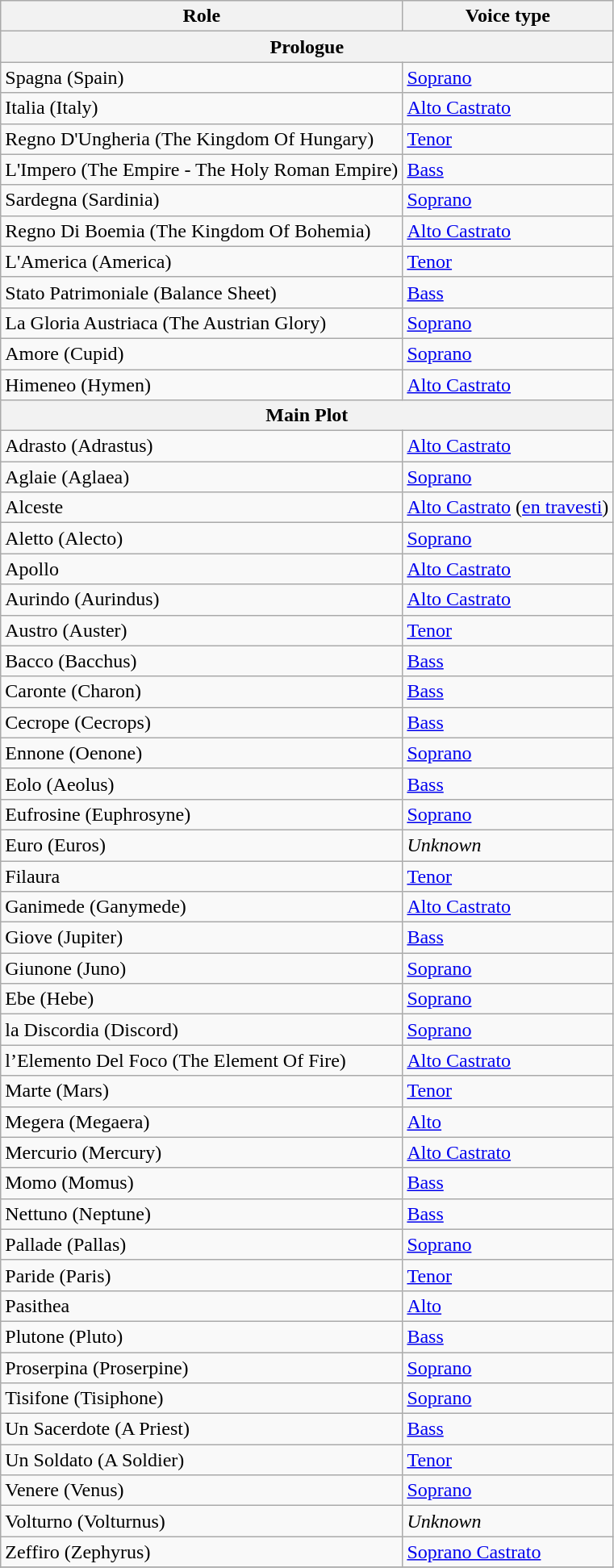<table class="wikitable">
<tr>
<th>Role</th>
<th>Voice type</th>
</tr>
<tr>
<th colspan="4"><strong>Prologue</strong></th>
</tr>
<tr>
<td>Spagna (Spain)</td>
<td><a href='#'>Soprano</a></td>
</tr>
<tr>
<td>Italia (Italy)</td>
<td><a href='#'>Alto Castrato</a></td>
</tr>
<tr>
<td>Regno D'Ungheria (The Kingdom Of Hungary)</td>
<td><a href='#'>Tenor</a></td>
</tr>
<tr>
<td>L'Impero (The Empire - The Holy Roman Empire)</td>
<td><a href='#'>Bass</a></td>
</tr>
<tr>
<td>Sardegna (Sardinia)</td>
<td><a href='#'>Soprano</a></td>
</tr>
<tr>
<td>Regno Di Boemia (The Kingdom Of Bohemia)</td>
<td><a href='#'>Alto Castrato</a></td>
</tr>
<tr>
<td>L'America (America)</td>
<td><a href='#'>Tenor</a></td>
</tr>
<tr>
<td>Stato Patrimoniale (Balance Sheet)</td>
<td><a href='#'>Bass</a></td>
</tr>
<tr>
<td>La Gloria Austriaca (The Austrian Glory)</td>
<td><a href='#'>Soprano</a></td>
</tr>
<tr>
<td>Amore (Cupid)</td>
<td><a href='#'>Soprano</a></td>
</tr>
<tr>
<td>Himeneo (Hymen)</td>
<td><a href='#'>Alto Castrato</a></td>
</tr>
<tr>
<th colspan="4"><strong>Main Plot</strong></th>
</tr>
<tr>
<td>Adrasto (Adrastus)</td>
<td><a href='#'>Alto Castrato</a></td>
</tr>
<tr>
<td>Aglaie (Aglaea)</td>
<td><a href='#'>Soprano</a></td>
</tr>
<tr>
<td>Alceste</td>
<td><a href='#'>Alto Castrato</a> (<a href='#'>en travesti</a>)</td>
</tr>
<tr>
<td>Aletto (Alecto)</td>
<td><a href='#'>Soprano</a></td>
</tr>
<tr>
<td>Apollo</td>
<td><a href='#'>Alto Castrato</a></td>
</tr>
<tr>
<td>Aurindo (Aurindus)</td>
<td><a href='#'>Alto Castrato</a></td>
</tr>
<tr>
<td>Austro (Auster)</td>
<td><a href='#'>Tenor</a></td>
</tr>
<tr>
<td>Bacco (Bacchus)</td>
<td><a href='#'>Bass</a></td>
</tr>
<tr>
<td>Caronte (Charon)</td>
<td><a href='#'>Bass</a></td>
</tr>
<tr>
<td>Cecrope (Cecrops)</td>
<td><a href='#'>Bass</a></td>
</tr>
<tr>
<td>Ennone (Oenone)</td>
<td><a href='#'>Soprano</a></td>
</tr>
<tr>
<td>Eolo (Aeolus)</td>
<td><a href='#'>Bass</a></td>
</tr>
<tr>
<td>Eufrosine (Euphrosyne)</td>
<td><a href='#'>Soprano</a></td>
</tr>
<tr>
<td>Euro (Euros)</td>
<td><em>Unknown</em></td>
</tr>
<tr>
<td>Filaura</td>
<td><a href='#'>Tenor</a></td>
</tr>
<tr>
<td>Ganimede (Ganymede)</td>
<td><a href='#'>Alto Castrato</a></td>
</tr>
<tr>
<td>Giove (Jupiter)</td>
<td><a href='#'>Bass</a></td>
</tr>
<tr>
<td>Giunone (Juno)</td>
<td><a href='#'>Soprano</a></td>
</tr>
<tr>
<td>Ebe (Hebe)</td>
<td><a href='#'>Soprano</a></td>
</tr>
<tr>
<td>la Discordia (Discord)</td>
<td><a href='#'>Soprano</a></td>
</tr>
<tr>
<td>l’Elemento Del Foco (The Element Of Fire)</td>
<td><a href='#'>Alto Castrato</a></td>
</tr>
<tr>
<td>Marte (Mars)</td>
<td><a href='#'>Tenor</a></td>
</tr>
<tr>
<td>Megera (Megaera)</td>
<td><a href='#'>Alto</a></td>
</tr>
<tr>
<td>Mercurio (Mercury)</td>
<td><a href='#'>Alto Castrato</a></td>
</tr>
<tr>
<td>Momo (Momus)</td>
<td><a href='#'>Bass</a></td>
</tr>
<tr>
<td>Nettuno (Neptune)</td>
<td><a href='#'>Bass</a></td>
</tr>
<tr>
<td>Pallade (Pallas)</td>
<td><a href='#'>Soprano</a></td>
</tr>
<tr>
<td>Paride (Paris)</td>
<td><a href='#'>Tenor</a></td>
</tr>
<tr>
<td>Pasithea</td>
<td><a href='#'>Alto</a></td>
</tr>
<tr>
<td>Plutone (Pluto)</td>
<td><a href='#'>Bass</a></td>
</tr>
<tr>
<td>Proserpina (Proserpine)</td>
<td><a href='#'>Soprano</a></td>
</tr>
<tr>
<td>Tisifone (Tisiphone)</td>
<td><a href='#'>Soprano</a></td>
</tr>
<tr>
<td>Un Sacerdote (A Priest)</td>
<td><a href='#'>Bass</a></td>
</tr>
<tr>
<td>Un Soldato (A Soldier)</td>
<td><a href='#'>Tenor</a></td>
</tr>
<tr>
<td>Venere (Venus)</td>
<td><a href='#'>Soprano</a></td>
</tr>
<tr>
<td>Volturno (Volturnus)</td>
<td><em>Unknown</em></td>
</tr>
<tr>
<td>Zeffiro (Zephyrus)</td>
<td><a href='#'>Soprano Castrato</a></td>
</tr>
<tr>
</tr>
</table>
